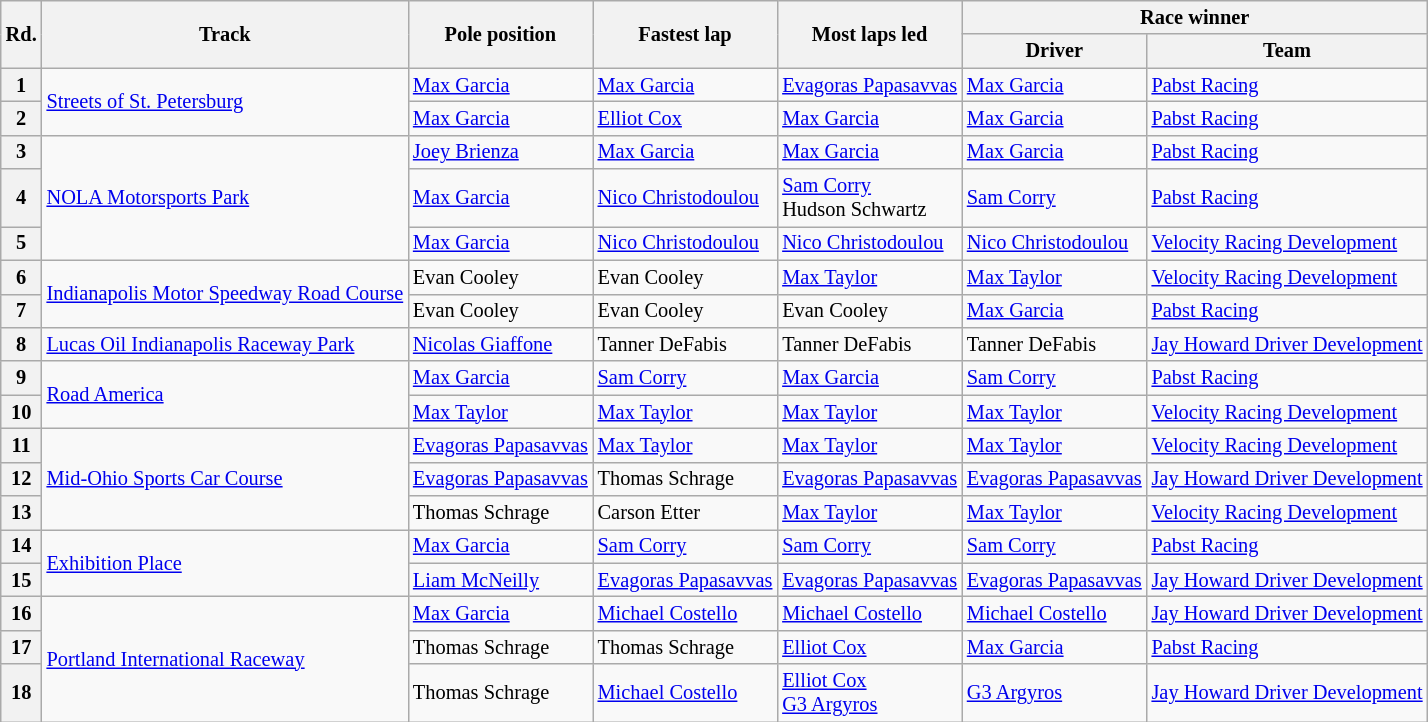<table class="wikitable" style="font-size: 85%">
<tr>
<th rowspan="2">Rd.</th>
<th rowspan="2">Track</th>
<th rowspan="2">Pole position</th>
<th rowspan="2">Fastest lap</th>
<th rowspan="2">Most laps led</th>
<th colspan="2">Race winner</th>
</tr>
<tr>
<th>Driver</th>
<th>Team</th>
</tr>
<tr>
<th>1</th>
<td rowspan="2"><a href='#'>Streets of St. Petersburg</a></td>
<td> <a href='#'>Max Garcia</a></td>
<td> <a href='#'>Max Garcia</a></td>
<td> <a href='#'>Evagoras Papasavvas</a></td>
<td> <a href='#'>Max Garcia</a></td>
<td><a href='#'>Pabst Racing</a></td>
</tr>
<tr>
<th>2</th>
<td> <a href='#'>Max Garcia</a></td>
<td> <a href='#'>Elliot Cox</a></td>
<td> <a href='#'>Max Garcia</a></td>
<td> <a href='#'>Max Garcia</a></td>
<td><a href='#'>Pabst Racing</a></td>
</tr>
<tr>
<th>3</th>
<td rowspan="3"><a href='#'>NOLA Motorsports Park</a></td>
<td> <a href='#'>Joey Brienza</a></td>
<td> <a href='#'>Max Garcia</a></td>
<td> <a href='#'>Max Garcia</a></td>
<td> <a href='#'>Max Garcia</a></td>
<td><a href='#'>Pabst Racing</a></td>
</tr>
<tr>
<th>4</th>
<td> <a href='#'>Max Garcia</a></td>
<td> <a href='#'>Nico Christodoulou</a></td>
<td> <a href='#'>Sam Corry</a><br> Hudson Schwartz</td>
<td> <a href='#'>Sam Corry</a></td>
<td><a href='#'>Pabst Racing</a></td>
</tr>
<tr>
<th>5</th>
<td> <a href='#'>Max Garcia</a></td>
<td> <a href='#'>Nico Christodoulou</a></td>
<td> <a href='#'>Nico Christodoulou</a></td>
<td> <a href='#'>Nico Christodoulou</a></td>
<td><a href='#'>Velocity Racing Development</a></td>
</tr>
<tr>
<th>6</th>
<td rowspan="2" nowrap><a href='#'>Indianapolis Motor Speedway Road Course</a></td>
<td> Evan Cooley</td>
<td> Evan Cooley</td>
<td> <a href='#'>Max Taylor</a></td>
<td> <a href='#'>Max Taylor</a></td>
<td><a href='#'>Velocity Racing Development</a></td>
</tr>
<tr>
<th>7</th>
<td> Evan Cooley</td>
<td> Evan Cooley</td>
<td> Evan Cooley</td>
<td> <a href='#'>Max Garcia</a></td>
<td><a href='#'>Pabst Racing</a></td>
</tr>
<tr>
<th>8</th>
<td nowrap><a href='#'>Lucas Oil Indianapolis Raceway Park</a></td>
<td> <a href='#'>Nicolas Giaffone</a></td>
<td> Tanner DeFabis</td>
<td> Tanner DeFabis</td>
<td> Tanner DeFabis</td>
<td><a href='#'>Jay Howard Driver Development</a></td>
</tr>
<tr>
<th>9</th>
<td rowspan="2"><a href='#'>Road America</a></td>
<td> <a href='#'>Max Garcia</a></td>
<td> <a href='#'>Sam Corry</a></td>
<td> <a href='#'>Max Garcia</a></td>
<td> <a href='#'>Sam Corry</a></td>
<td><a href='#'>Pabst Racing</a></td>
</tr>
<tr>
<th>10</th>
<td> <a href='#'>Max Taylor</a></td>
<td> <a href='#'>Max Taylor</a></td>
<td> <a href='#'>Max Taylor</a></td>
<td> <a href='#'>Max Taylor</a></td>
<td><a href='#'>Velocity Racing Development</a></td>
</tr>
<tr>
<th>11</th>
<td rowspan="3"><a href='#'>Mid-Ohio Sports Car Course</a></td>
<td> <a href='#'>Evagoras Papasavvas</a></td>
<td> <a href='#'>Max Taylor</a></td>
<td> <a href='#'>Max Taylor</a></td>
<td> <a href='#'>Max Taylor</a></td>
<td><a href='#'>Velocity Racing Development</a></td>
</tr>
<tr>
<th>12</th>
<td nowrap> <a href='#'>Evagoras Papasavvas</a></td>
<td> Thomas Schrage</td>
<td> <a href='#'>Evagoras Papasavvas</a></td>
<td> <a href='#'>Evagoras Papasavvas</a></td>
<td><a href='#'>Jay Howard Driver Development</a></td>
</tr>
<tr>
<th>13</th>
<td> Thomas Schrage</td>
<td> Carson Etter</td>
<td> <a href='#'>Max Taylor</a></td>
<td> <a href='#'>Max Taylor</a></td>
<td><a href='#'>Velocity Racing Development</a></td>
</tr>
<tr>
<th>14</th>
<td rowspan="2"><a href='#'>Exhibition Place</a></td>
<td> <a href='#'>Max Garcia</a></td>
<td> <a href='#'>Sam Corry</a></td>
<td> <a href='#'>Sam Corry</a></td>
<td> <a href='#'>Sam Corry</a></td>
<td><a href='#'>Pabst Racing</a></td>
</tr>
<tr>
<th>15</th>
<td> <a href='#'>Liam McNeilly</a></td>
<td nowrap> <a href='#'>Evagoras Papasavvas</a></td>
<td nowrap> <a href='#'>Evagoras Papasavvas</a></td>
<td nowrap> <a href='#'>Evagoras Papasavvas</a></td>
<td nowrap><a href='#'>Jay Howard Driver Development</a></td>
</tr>
<tr>
<th>16</th>
<td rowspan="3"><a href='#'>Portland International Raceway</a></td>
<td> <a href='#'>Max Garcia</a></td>
<td> <a href='#'>Michael Costello</a></td>
<td> <a href='#'>Michael Costello</a></td>
<td> <a href='#'>Michael Costello</a></td>
<td><a href='#'>Jay Howard Driver Development</a></td>
</tr>
<tr>
<th>17</th>
<td> Thomas Schrage</td>
<td> Thomas Schrage</td>
<td> <a href='#'>Elliot Cox</a></td>
<td> <a href='#'>Max Garcia</a></td>
<td><a href='#'>Pabst Racing</a></td>
</tr>
<tr>
<th>18</th>
<td> Thomas Schrage</td>
<td> <a href='#'>Michael Costello</a></td>
<td> <a href='#'>Elliot Cox</a><br> <a href='#'>G3 Argyros</a></td>
<td> <a href='#'>G3 Argyros</a></td>
<td><a href='#'>Jay Howard Driver Development</a></td>
</tr>
</table>
